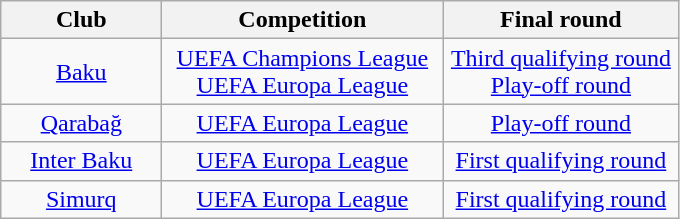<table class="wikitable" style="text-align: center">
<tr>
<th width=100>Club</th>
<th width=180>Competition</th>
<th width=150>Final round</th>
</tr>
<tr>
<td><a href='#'>Baku</a></td>
<td><a href='#'>UEFA Champions League</a> <br> <a href='#'>UEFA Europa League</a></td>
<td><a href='#'>Third qualifying round</a> <br> <a href='#'>Play-off round</a></td>
</tr>
<tr>
<td><a href='#'>Qarabağ</a></td>
<td><a href='#'>UEFA Europa League</a></td>
<td><a href='#'>Play-off round</a></td>
</tr>
<tr>
<td><a href='#'>Inter Baku</a></td>
<td><a href='#'>UEFA Europa League</a></td>
<td><a href='#'>First qualifying round</a></td>
</tr>
<tr>
<td><a href='#'>Simurq</a></td>
<td><a href='#'>UEFA Europa League</a></td>
<td><a href='#'>First qualifying round</a></td>
</tr>
</table>
